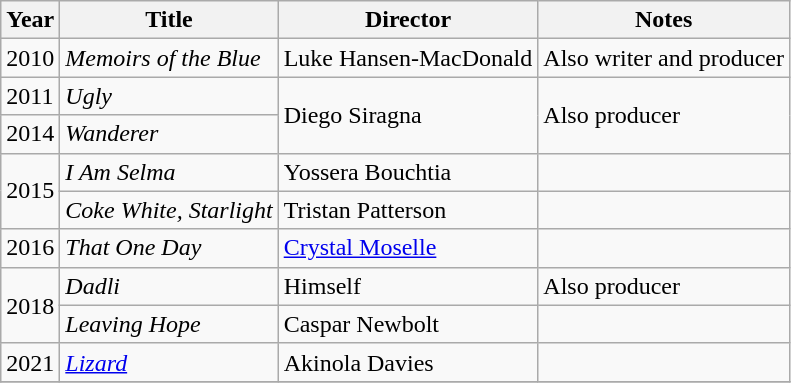<table class="wikitable">
<tr>
<th>Year</th>
<th>Title</th>
<th>Director</th>
<th>Notes</th>
</tr>
<tr>
<td>2010</td>
<td><em>Memoirs of the Blue</em></td>
<td>Luke Hansen-MacDonald</td>
<td>Also writer and producer</td>
</tr>
<tr>
<td>2011</td>
<td><em>Ugly</em></td>
<td rowspan="2">Diego Siragna</td>
<td rowspan=2>Also producer</td>
</tr>
<tr>
<td>2014</td>
<td><em>Wanderer</em></td>
</tr>
<tr>
<td rowspan="2">2015</td>
<td><em>I Am Selma</em></td>
<td>Yossera Bouchtia</td>
<td></td>
</tr>
<tr>
<td><em>Coke White, Starlight</em></td>
<td>Tristan Patterson</td>
<td></td>
</tr>
<tr>
<td>2016</td>
<td><em>That One Day</em></td>
<td><a href='#'>Crystal Moselle</a></td>
<td></td>
</tr>
<tr>
<td rowspan=2>2018</td>
<td><em>Dadli</em></td>
<td>Himself</td>
<td>Also producer</td>
</tr>
<tr>
<td><em>Leaving Hope</em></td>
<td>Caspar Newbolt</td>
<td></td>
</tr>
<tr>
<td>2021</td>
<td><em><a href='#'>Lizard</a></em></td>
<td>Akinola Davies</td>
<td></td>
</tr>
<tr>
</tr>
</table>
